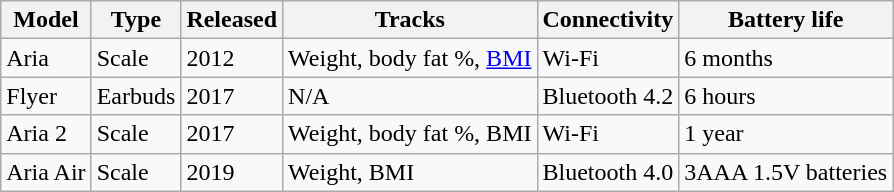<table class="wikitable sortable">
<tr>
<th>Model</th>
<th>Type</th>
<th>Released</th>
<th>Tracks</th>
<th>Connectivity</th>
<th>Battery life</th>
</tr>
<tr>
<td>Aria</td>
<td>Scale</td>
<td>2012</td>
<td>Weight, body fat %, <a href='#'>BMI</a></td>
<td>Wi-Fi</td>
<td>6 months</td>
</tr>
<tr>
<td>Flyer</td>
<td>Earbuds</td>
<td>2017</td>
<td>N/A</td>
<td>Bluetooth 4.2</td>
<td>6 hours</td>
</tr>
<tr>
<td>Aria 2</td>
<td>Scale</td>
<td>2017</td>
<td>Weight, body fat %, BMI</td>
<td>Wi-Fi</td>
<td>1 year</td>
</tr>
<tr>
<td>Aria Air</td>
<td>Scale</td>
<td>2019</td>
<td>Weight, BMI</td>
<td>Bluetooth 4.0</td>
<td>3AAA 1.5V batteries</td>
</tr>
</table>
